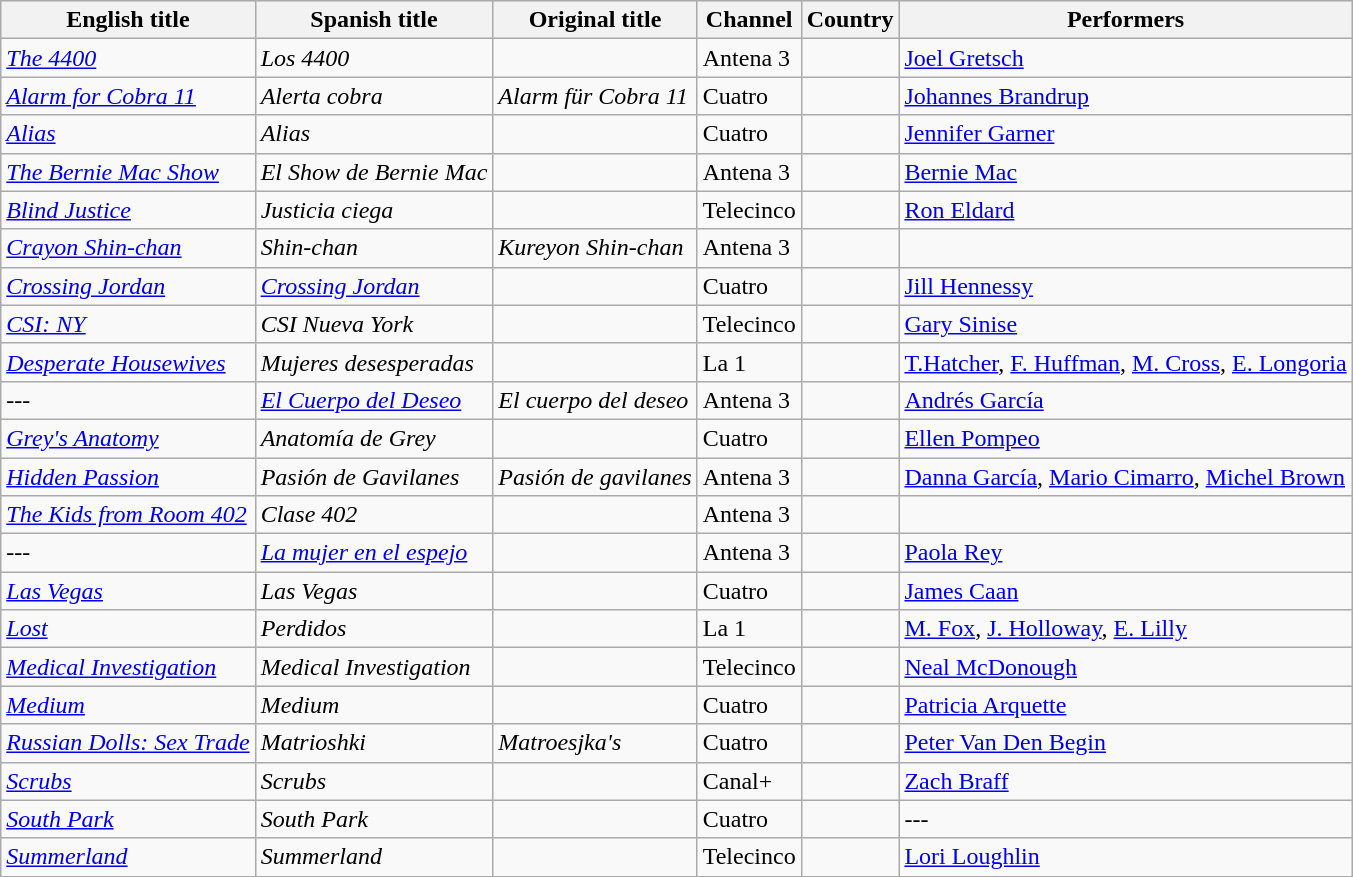<table class="wikitable sortable">
<tr bgcolor="#ececec" valign=top>
<th>English title</th>
<th>Spanish title</th>
<th>Original title</th>
<th>Channel</th>
<th>Country</th>
<th>Performers</th>
</tr>
<tr>
<td><em><a href='#'>The 4400</a> </em></td>
<td><em>Los 4400</em></td>
<td></td>
<td>Antena 3</td>
<td></td>
<td><a href='#'>Joel Gretsch</a></td>
</tr>
<tr>
<td><em><a href='#'>Alarm for Cobra 11</a> </em></td>
<td><em>Alerta cobra </em></td>
<td><em>Alarm für Cobra 11</em></td>
<td>Cuatro</td>
<td></td>
<td><a href='#'>Johannes Brandrup</a></td>
</tr>
<tr>
<td><em><a href='#'>Alias</a> </em></td>
<td><em>Alias</em></td>
<td></td>
<td>Cuatro</td>
<td></td>
<td><a href='#'>Jennifer Garner</a></td>
</tr>
<tr>
<td><em><a href='#'>The Bernie Mac Show</a> </em></td>
<td><em>El Show de Bernie Mac</em></td>
<td></td>
<td>Antena 3</td>
<td></td>
<td><a href='#'>Bernie Mac</a></td>
</tr>
<tr>
<td><em><a href='#'>Blind Justice</a> </em></td>
<td><em>Justicia ciega</em></td>
<td></td>
<td>Telecinco</td>
<td></td>
<td><a href='#'>Ron Eldard</a></td>
</tr>
<tr>
<td><em><a href='#'>Crayon Shin-chan</a> </em></td>
<td><em>Shin-chan</em></td>
<td><em>Kureyon Shin-chan</em></td>
<td>Antena 3</td>
<td></td>
<td></td>
</tr>
<tr>
<td><em><a href='#'>Crossing Jordan</a> </em></td>
<td><em><a href='#'>Crossing Jordan</a></em></td>
<td></td>
<td>Cuatro</td>
<td></td>
<td><a href='#'>Jill Hennessy</a></td>
</tr>
<tr>
<td><em><a href='#'>CSI: NY</a> </em></td>
<td><em>CSI Nueva York</em></td>
<td></td>
<td>Telecinco</td>
<td></td>
<td><a href='#'>Gary Sinise</a></td>
</tr>
<tr>
<td><em><a href='#'>Desperate Housewives</a> </em></td>
<td><em>Mujeres desesperadas</em></td>
<td></td>
<td>La 1</td>
<td></td>
<td><a href='#'>T.Hatcher</a>, <a href='#'>F. Huffman</a>, <a href='#'>M. Cross</a>, <a href='#'>E. Longoria</a></td>
</tr>
<tr>
<td>---</td>
<td><em><a href='#'>El Cuerpo del Deseo</a></em></td>
<td><em>El cuerpo del deseo</em></td>
<td>Antena 3</td>
<td></td>
<td><a href='#'>Andrés García</a></td>
</tr>
<tr>
<td><em><a href='#'>Grey's Anatomy</a> </em></td>
<td><em>Anatomía de Grey</em></td>
<td></td>
<td>Cuatro</td>
<td></td>
<td><a href='#'>Ellen Pompeo</a></td>
</tr>
<tr>
<td><em><a href='#'>Hidden Passion</a> </em></td>
<td><em>Pasión de Gavilanes</em></td>
<td><em>Pasión de gavilanes</em></td>
<td>Antena 3</td>
<td></td>
<td><a href='#'>Danna García</a>, <a href='#'>Mario Cimarro</a>, <a href='#'>Michel Brown</a></td>
</tr>
<tr>
<td><em><a href='#'>The Kids from Room 402</a> </em></td>
<td><em>Clase 402</em></td>
<td></td>
<td>Antena 3</td>
<td> </td>
<td></td>
</tr>
<tr>
<td>---</td>
<td><em><a href='#'>La mujer en el espejo</a></em></td>
<td></td>
<td>Antena 3</td>
<td></td>
<td><a href='#'>Paola Rey</a></td>
</tr>
<tr>
<td><em><a href='#'>Las Vegas</a> </em></td>
<td><em>Las Vegas</em></td>
<td></td>
<td>Cuatro</td>
<td></td>
<td><a href='#'>James Caan</a></td>
</tr>
<tr>
<td><em><a href='#'>Lost</a> </em></td>
<td><em>Perdidos</em></td>
<td></td>
<td>La 1</td>
<td></td>
<td><a href='#'>M. Fox</a>, <a href='#'>J. Holloway</a>, <a href='#'>E. Lilly</a></td>
</tr>
<tr>
<td><em><a href='#'>Medical Investigation</a> </em></td>
<td><em>Medical Investigation</em></td>
<td></td>
<td>Telecinco</td>
<td></td>
<td><a href='#'>Neal McDonough</a></td>
</tr>
<tr>
<td><em><a href='#'>Medium</a> </em></td>
<td><em>Medium</em></td>
<td></td>
<td>Cuatro</td>
<td></td>
<td><a href='#'>Patricia Arquette</a></td>
</tr>
<tr>
<td><em><a href='#'>Russian Dolls: Sex Trade</a> </em></td>
<td><em>Matrioshki</em></td>
<td><em>Matroesjka's</em></td>
<td>Cuatro</td>
<td></td>
<td><a href='#'>Peter Van Den Begin</a></td>
</tr>
<tr>
<td><em><a href='#'>Scrubs</a></em> </td>
<td><em>Scrubs</em></td>
<td></td>
<td>Canal+</td>
<td></td>
<td><a href='#'>Zach Braff</a></td>
</tr>
<tr>
<td><em><a href='#'>South Park</a></em></td>
<td><em>South Park</em></td>
<td></td>
<td>Cuatro</td>
<td></td>
<td>---</td>
</tr>
<tr>
<td><em><a href='#'>Summerland</a> </em></td>
<td><em>Summerland</em></td>
<td></td>
<td>Telecinco</td>
<td></td>
<td><a href='#'>Lori Loughlin</a></td>
</tr>
</table>
